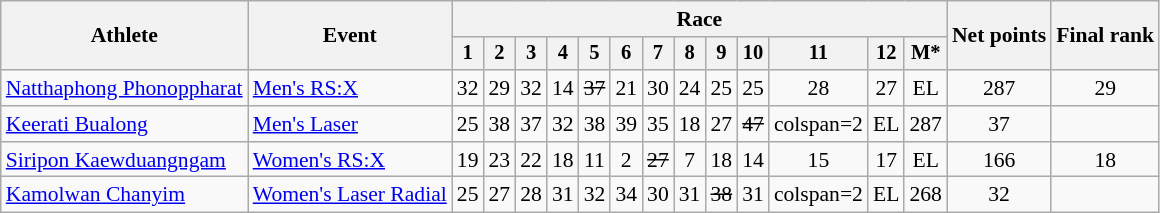<table class="wikitable" style="font-size:90%">
<tr>
<th rowspan="2">Athlete</th>
<th rowspan="2">Event</th>
<th colspan=13>Race</th>
<th rowspan=2>Net points</th>
<th rowspan=2>Final rank</th>
</tr>
<tr style="font-size:95%">
<th>1</th>
<th>2</th>
<th>3</th>
<th>4</th>
<th>5</th>
<th>6</th>
<th>7</th>
<th>8</th>
<th>9</th>
<th>10</th>
<th>11</th>
<th>12</th>
<th>M*</th>
</tr>
<tr align=center>
<td align=left><a href='#'>Natthaphong Phonoppharat</a></td>
<td align=left><a href='#'>Men's RS:X</a></td>
<td>32</td>
<td>29</td>
<td>32</td>
<td>14</td>
<td><s>37</s></td>
<td>21</td>
<td>30</td>
<td>24</td>
<td>25</td>
<td>25</td>
<td>28</td>
<td>27</td>
<td>EL</td>
<td>287</td>
<td>29</td>
</tr>
<tr align=center>
<td align=left><a href='#'>Keerati Bualong</a></td>
<td align=left><a href='#'>Men's Laser</a></td>
<td>25</td>
<td>38</td>
<td>37</td>
<td>32</td>
<td>38</td>
<td>39</td>
<td>35</td>
<td>18</td>
<td>27</td>
<td><s>47</s></td>
<td>colspan=2 </td>
<td>EL</td>
<td>287</td>
<td>37</td>
</tr>
<tr align=center>
<td align=left><a href='#'>Siripon Kaewduangngam</a></td>
<td align=left><a href='#'>Women's RS:X</a></td>
<td>19</td>
<td>23</td>
<td>22</td>
<td>18</td>
<td>11</td>
<td>2</td>
<td><s>27</s></td>
<td>7</td>
<td>18</td>
<td>14</td>
<td>15</td>
<td>17</td>
<td>EL</td>
<td>166</td>
<td>18</td>
</tr>
<tr align=center>
<td align=left><a href='#'>Kamolwan Chanyim</a></td>
<td align=left><a href='#'>Women's Laser Radial</a></td>
<td>25</td>
<td>27</td>
<td>28</td>
<td>31</td>
<td>32</td>
<td>34</td>
<td>30</td>
<td>31</td>
<td><s>38</s></td>
<td>31</td>
<td>colspan=2 </td>
<td>EL</td>
<td>268</td>
<td>32</td>
</tr>
</table>
